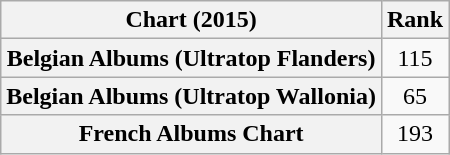<table class="wikitable sortable plainrowheaders" style="text-align:center">
<tr>
<th scope="col">Chart (2015)</th>
<th scope="col">Rank</th>
</tr>
<tr>
<th scope="row">Belgian Albums (Ultratop Flanders)</th>
<td>115</td>
</tr>
<tr>
<th scope="row">Belgian Albums (Ultratop Wallonia)</th>
<td>65</td>
</tr>
<tr>
<th scope="row">French Albums Chart</th>
<td>193</td>
</tr>
</table>
